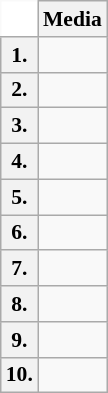<table class="wikitable" style="white-space:nowrap; font-size:90%;">
<tr>
<td ! colspan=1 style="background:white; border-top-style:hidden; border-left-style:hidden;"></td>
<th>Media</th>
</tr>
<tr>
<th>1.</th>
<td></td>
</tr>
<tr>
<th>2.</th>
<td></td>
</tr>
<tr>
<th>3.</th>
<td></td>
</tr>
<tr>
<th>4.</th>
<td></td>
</tr>
<tr>
<th>5.</th>
<td></td>
</tr>
<tr>
<th>6.</th>
<td></td>
</tr>
<tr>
<th>7.</th>
<td></td>
</tr>
<tr>
<th>8.</th>
<td></td>
</tr>
<tr>
<th>9.</th>
<td></td>
</tr>
<tr>
<th>10.</th>
<td></td>
</tr>
</table>
